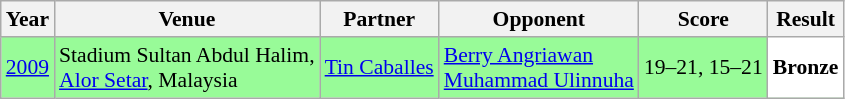<table class="sortable wikitable" style="font-size: 90%;">
<tr>
<th>Year</th>
<th>Venue</th>
<th>Partner</th>
<th>Opponent</th>
<th>Score</th>
<th>Result</th>
</tr>
<tr style="background:#98FB98">
<td align="center"><a href='#'>2009</a></td>
<td align="left">Stadium Sultan Abdul Halim,<br><a href='#'>Alor Setar</a>, Malaysia</td>
<td align="left"> <a href='#'>Tin Caballes</a></td>
<td align="left"> <a href='#'>Berry Angriawan</a><br> <a href='#'>Muhammad Ulinnuha</a></td>
<td align="left">19–21, 15–21</td>
<td style="text-align:left; background:white"> <strong>Bronze</strong></td>
</tr>
</table>
